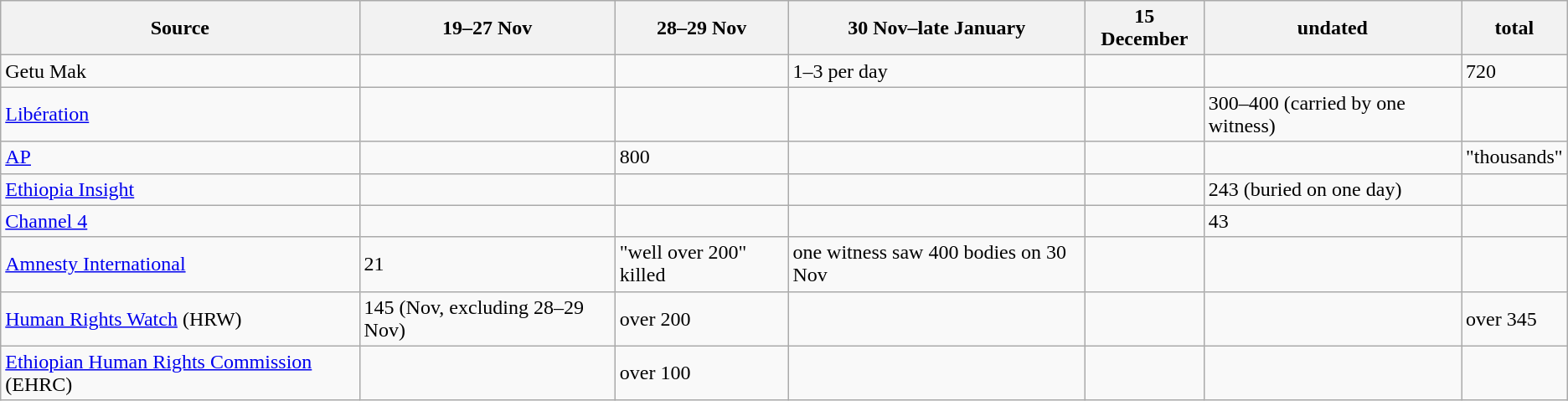<table class="wikitable">
<tr>
<th>Source</th>
<th>19–27 Nov</th>
<th>28–29 Nov</th>
<th>30 Nov–late January</th>
<th>15 December</th>
<th>undated</th>
<th>total</th>
</tr>
<tr>
<td>Getu Mak</td>
<td></td>
<td></td>
<td>1–3 per day</td>
<td></td>
<td></td>
<td>720</td>
</tr>
<tr>
<td><a href='#'>Libération</a></td>
<td></td>
<td></td>
<td></td>
<td></td>
<td>300–400 (carried by one witness)</td>
<td></td>
</tr>
<tr>
<td><a href='#'>AP</a></td>
<td></td>
<td>800</td>
<td></td>
<td></td>
<td></td>
<td>"thousands"</td>
</tr>
<tr>
<td><a href='#'>Ethiopia Insight</a></td>
<td></td>
<td></td>
<td></td>
<td></td>
<td>243 (buried on one day)</td>
<td></td>
</tr>
<tr>
<td><a href='#'>Channel 4</a></td>
<td></td>
<td></td>
<td></td>
<td></td>
<td>43</td>
<td></td>
</tr>
<tr>
<td><a href='#'>Amnesty International</a></td>
<td>21</td>
<td>"well over 200" killed</td>
<td>one witness saw 400 bodies on 30 Nov</td>
<td></td>
<td></td>
<td></td>
</tr>
<tr>
<td><a href='#'>Human Rights Watch</a> (HRW)</td>
<td>145 (Nov, excluding 28–29 Nov)</td>
<td>over 200</td>
<td></td>
<td></td>
<td></td>
<td>over 345</td>
</tr>
<tr>
<td><a href='#'>Ethiopian Human Rights Commission</a> (EHRC)</td>
<td></td>
<td>over 100</td>
<td></td>
<td></td>
<td></td>
</tr>
</table>
